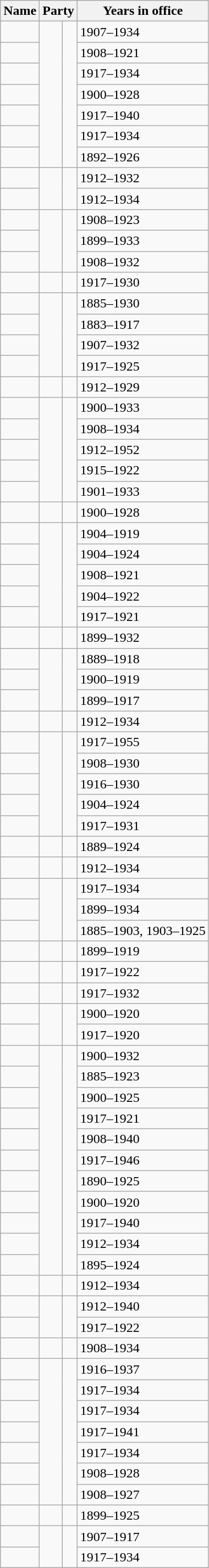<table class="wikitable sortable">
<tr>
<th>Name</th>
<th colspan=2>Party</th>
<th>Years in office</th>
</tr>
<tr>
<td></td>
<td rowspan="7" > </td>
<td rowspan="7"></td>
<td>1907–1934</td>
</tr>
<tr>
<td></td>
<td>1908–1921</td>
</tr>
<tr>
<td></td>
<td>1917–1934</td>
</tr>
<tr>
<td></td>
<td>1900–1928</td>
</tr>
<tr>
<td></td>
<td>1917–1940</td>
</tr>
<tr>
<td></td>
<td>1917–1934</td>
</tr>
<tr>
<td></td>
<td>1892–1926</td>
</tr>
<tr>
<td></td>
<td rowspan="2" > </td>
<td rowspan="2"></td>
<td>1912–1932</td>
</tr>
<tr>
<td></td>
<td>1912–1934</td>
</tr>
<tr>
<td></td>
<td rowspan="3" > </td>
<td rowspan="3"></td>
<td>1908–1923</td>
</tr>
<tr>
<td></td>
<td>1899–1933</td>
</tr>
<tr>
<td></td>
<td>1908–1932</td>
</tr>
<tr>
<td></td>
<td> </td>
<td></td>
<td>1917–1930</td>
</tr>
<tr>
<td></td>
<td rowspan="4" > </td>
<td rowspan="4"></td>
<td>1885–1930</td>
</tr>
<tr>
<td></td>
<td>1883–1917</td>
</tr>
<tr>
<td></td>
<td>1907–1932</td>
</tr>
<tr>
<td></td>
<td>1917–1925</td>
</tr>
<tr>
<td></td>
<td> </td>
<td></td>
<td>1912–1929</td>
</tr>
<tr>
<td></td>
<td rowspan="5" > </td>
<td rowspan="5"></td>
<td>1900–1933</td>
</tr>
<tr>
<td></td>
<td>1908–1934</td>
</tr>
<tr>
<td></td>
<td>1912–1952</td>
</tr>
<tr>
<td></td>
<td>1915–1922</td>
</tr>
<tr>
<td></td>
<td>1901–1933</td>
</tr>
<tr>
<td></td>
<td> </td>
<td></td>
<td>1900–1928</td>
</tr>
<tr>
<td></td>
<td rowspan="5" > </td>
<td rowspan="5"></td>
<td>1904–1919</td>
</tr>
<tr>
<td></td>
<td>1904–1924</td>
</tr>
<tr>
<td></td>
<td>1908–1921</td>
</tr>
<tr>
<td></td>
<td>1904–1922</td>
</tr>
<tr>
<td></td>
<td>1917–1921</td>
</tr>
<tr>
<td></td>
<td> </td>
<td></td>
<td>1899–1932</td>
</tr>
<tr>
<td></td>
<td rowspan="3" > </td>
<td rowspan="3"></td>
<td>1889–1918</td>
</tr>
<tr>
<td></td>
<td>1900–1919</td>
</tr>
<tr>
<td></td>
<td>1899–1917</td>
</tr>
<tr>
<td></td>
<td> </td>
<td></td>
<td>1912–1934</td>
</tr>
<tr>
<td></td>
<td rowspan="5" > </td>
<td rowspan="5"></td>
<td>1917–1955</td>
</tr>
<tr>
<td></td>
<td>1908–1930</td>
</tr>
<tr>
<td></td>
<td>1916–1930</td>
</tr>
<tr>
<td></td>
<td>1904–1924</td>
</tr>
<tr>
<td></td>
<td>1917–1931</td>
</tr>
<tr>
<td></td>
<td> </td>
<td></td>
<td>1889–1924</td>
</tr>
<tr>
<td></td>
<td> </td>
<td></td>
<td>1912–1934</td>
</tr>
<tr>
<td></td>
<td rowspan="3" > </td>
<td rowspan="3"></td>
<td>1917–1934</td>
</tr>
<tr>
<td></td>
<td>1899–1934</td>
</tr>
<tr>
<td></td>
<td>1885–1903, 1903–1925</td>
</tr>
<tr>
<td></td>
<td> </td>
<td></td>
<td>1899–1919</td>
</tr>
<tr>
<td></td>
<td> </td>
<td></td>
<td>1917–1922</td>
</tr>
<tr>
<td></td>
<td> </td>
<td></td>
<td>1917–1932</td>
</tr>
<tr>
<td></td>
<td rowspan="2" > </td>
<td rowspan="2"></td>
<td>1900–1920</td>
</tr>
<tr>
<td></td>
<td>1917–1920</td>
</tr>
<tr>
<td></td>
<td rowspan="11" > </td>
<td rowspan="11"></td>
<td>1900–1932</td>
</tr>
<tr>
<td></td>
<td>1885–1923</td>
</tr>
<tr>
<td></td>
<td>1900–1925</td>
</tr>
<tr>
<td></td>
<td>1917–1921</td>
</tr>
<tr>
<td></td>
<td>1908–1940</td>
</tr>
<tr>
<td></td>
<td>1917–1946</td>
</tr>
<tr>
<td></td>
<td>1890–1925</td>
</tr>
<tr>
<td></td>
<td>1900–1920</td>
</tr>
<tr>
<td></td>
<td>1917–1940</td>
</tr>
<tr>
<td></td>
<td>1912–1934</td>
</tr>
<tr>
<td></td>
<td>1895–1924</td>
</tr>
<tr>
<td></td>
<td> </td>
<td></td>
<td>1912–1934</td>
</tr>
<tr>
<td></td>
<td rowspan="2" > </td>
<td rowspan="2"></td>
<td>1912–1940</td>
</tr>
<tr>
<td></td>
<td>1917–1922</td>
</tr>
<tr>
<td></td>
<td> </td>
<td></td>
<td>1908–1934</td>
</tr>
<tr>
<td></td>
<td rowspan="7" > </td>
<td rowspan="7"></td>
<td>1916–1937</td>
</tr>
<tr>
<td></td>
<td>1917–1934</td>
</tr>
<tr>
<td></td>
<td>1917–1934</td>
</tr>
<tr>
<td></td>
<td>1917–1941</td>
</tr>
<tr>
<td></td>
<td>1917–1934</td>
</tr>
<tr>
<td></td>
<td>1908–1928</td>
</tr>
<tr>
<td></td>
<td>1908–1927</td>
</tr>
<tr>
<td></td>
<td> </td>
<td></td>
<td>1899–1925</td>
</tr>
<tr>
<td></td>
<td rowspan="2" > </td>
<td rowspan="2"></td>
<td>1907–1917</td>
</tr>
<tr>
<td></td>
<td>1917–1934</td>
</tr>
</table>
